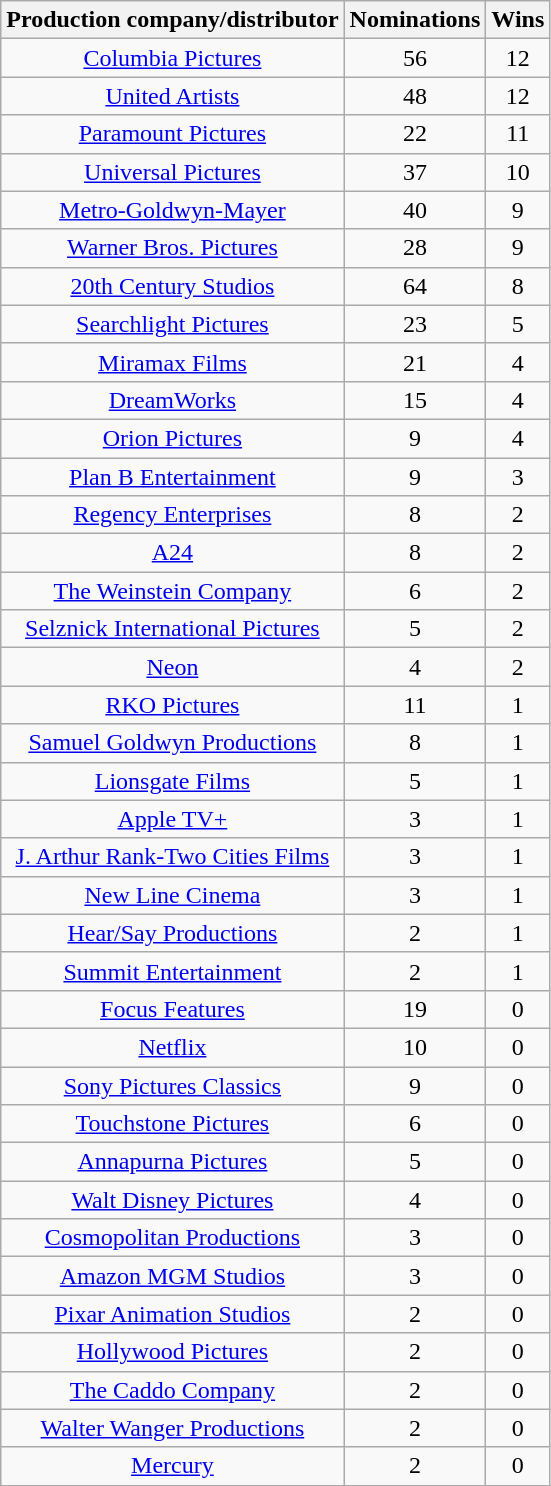<table class="wikitable sortable plainrowheaders" style="text-align:center;">
<tr>
<th scope="col">Production company/distributor</th>
<th scope="col">Nominations</th>
<th scope="col">Wins</th>
</tr>
<tr>
<td><a href='#'>Columbia Pictures</a></td>
<td>56</td>
<td>12</td>
</tr>
<tr>
<td><a href='#'>United Artists</a></td>
<td>48</td>
<td>12</td>
</tr>
<tr>
<td><a href='#'>Paramount Pictures</a></td>
<td>22</td>
<td>11</td>
</tr>
<tr>
<td><a href='#'>Universal Pictures</a></td>
<td>37</td>
<td>10</td>
</tr>
<tr>
<td><a href='#'>Metro-Goldwyn-Mayer</a></td>
<td>40</td>
<td>9</td>
</tr>
<tr>
<td><a href='#'>Warner Bros. Pictures</a></td>
<td>28</td>
<td>9</td>
</tr>
<tr>
<td><a href='#'>20th Century Studios</a></td>
<td>64</td>
<td>8</td>
</tr>
<tr>
<td><a href='#'>Searchlight Pictures</a></td>
<td>23</td>
<td>5</td>
</tr>
<tr>
<td><a href='#'>Miramax Films</a></td>
<td>21</td>
<td>4</td>
</tr>
<tr>
<td><a href='#'>DreamWorks</a></td>
<td>15</td>
<td>4</td>
</tr>
<tr>
<td><a href='#'>Orion Pictures</a></td>
<td>9</td>
<td>4</td>
</tr>
<tr>
<td><a href='#'>Plan B Entertainment</a></td>
<td>9</td>
<td>3</td>
</tr>
<tr>
<td><a href='#'>Regency Enterprises</a></td>
<td>8</td>
<td>2</td>
</tr>
<tr>
<td><a href='#'>A24</a></td>
<td>8</td>
<td>2</td>
</tr>
<tr>
<td><a href='#'>The Weinstein Company</a></td>
<td>6</td>
<td>2</td>
</tr>
<tr>
<td><a href='#'>Selznick International Pictures</a></td>
<td>5</td>
<td>2</td>
</tr>
<tr>
<td><a href='#'>Neon</a></td>
<td>4</td>
<td>2</td>
</tr>
<tr>
<td><a href='#'>RKO Pictures</a></td>
<td>11</td>
<td>1</td>
</tr>
<tr>
<td><a href='#'>Samuel Goldwyn Productions</a></td>
<td>8</td>
<td>1</td>
</tr>
<tr>
<td><a href='#'>Lionsgate Films</a></td>
<td>5</td>
<td>1</td>
</tr>
<tr>
<td><a href='#'>Apple TV+</a></td>
<td>3</td>
<td>1</td>
</tr>
<tr>
<td><a href='#'>J. Arthur Rank-Two Cities Films</a></td>
<td>3</td>
<td>1</td>
</tr>
<tr>
<td><a href='#'>New Line Cinema</a></td>
<td>3</td>
<td>1</td>
</tr>
<tr>
<td><a href='#'>Hear/Say Productions</a></td>
<td>2</td>
<td>1</td>
</tr>
<tr>
<td><a href='#'>Summit Entertainment</a></td>
<td>2</td>
<td>1</td>
</tr>
<tr>
<td><a href='#'>Focus Features</a></td>
<td>19</td>
<td>0</td>
</tr>
<tr>
<td><a href='#'>Netflix</a></td>
<td>10</td>
<td>0</td>
</tr>
<tr>
<td><a href='#'>Sony Pictures Classics</a></td>
<td>9</td>
<td>0</td>
</tr>
<tr>
<td><a href='#'>Touchstone Pictures</a></td>
<td>6</td>
<td>0</td>
</tr>
<tr>
<td><a href='#'>Annapurna Pictures</a></td>
<td>5</td>
<td>0</td>
</tr>
<tr>
<td><a href='#'>Walt Disney Pictures</a></td>
<td>4</td>
<td>0</td>
</tr>
<tr>
<td><a href='#'>Cosmopolitan Productions</a></td>
<td>3</td>
<td>0</td>
</tr>
<tr>
<td><a href='#'>Amazon MGM Studios</a></td>
<td>3</td>
<td>0</td>
</tr>
<tr>
<td><a href='#'>Pixar Animation Studios</a></td>
<td>2</td>
<td>0</td>
</tr>
<tr>
<td><a href='#'>Hollywood Pictures</a></td>
<td>2</td>
<td>0</td>
</tr>
<tr>
<td><a href='#'>The Caddo Company</a></td>
<td>2</td>
<td>0</td>
</tr>
<tr>
<td><a href='#'>Walter Wanger Productions</a></td>
<td>2</td>
<td>0</td>
</tr>
<tr>
<td><a href='#'>Mercury</a></td>
<td>2</td>
<td>0</td>
</tr>
</table>
